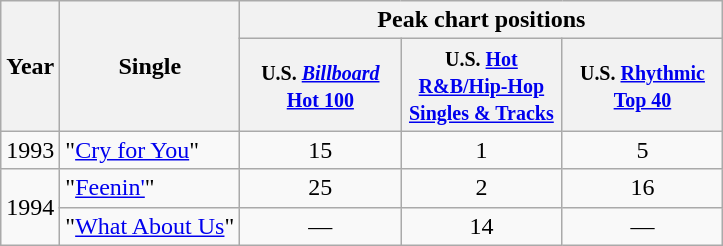<table class="wikitable">
<tr>
<th rowspan="2">Year</th>
<th rowspan="2">Single</th>
<th colspan="6">Peak chart positions</th>
</tr>
<tr>
<th width="100"><small>U.S. <a href='#'><em>Billboard</em> Hot 100</a></small></th>
<th width="100"><small>U.S. <a href='#'>Hot R&B/Hip-Hop Singles & Tracks</a></small></th>
<th width="100"><small>U.S. <a href='#'>Rhythmic Top 40</a></small></th>
</tr>
<tr>
<td align="center">1993</td>
<td align="left">"<a href='#'>Cry for You</a>"</td>
<td align="center">15</td>
<td align="center">1</td>
<td align="center">5</td>
</tr>
<tr>
<td align="center" rowspan="2">1994</td>
<td align="left">"<a href='#'>Feenin'</a>"</td>
<td align="center">25</td>
<td align="center">2</td>
<td align="center">16</td>
</tr>
<tr>
<td align="left">"<a href='#'>What About Us</a>"</td>
<td align="center">—</td>
<td align="center">14</td>
<td align="center">—</td>
</tr>
</table>
